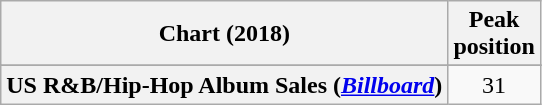<table class="wikitable sortable plainrowheaders" style="text-align:center">
<tr>
<th scope="col">Chart (2018)</th>
<th scope="col">Peak<br> position</th>
</tr>
<tr>
</tr>
<tr>
</tr>
<tr>
</tr>
<tr>
<th scope="row">US R&B/Hip-Hop Album Sales (<em><a href='#'>Billboard</a></em>)</th>
<td>31</td>
</tr>
</table>
